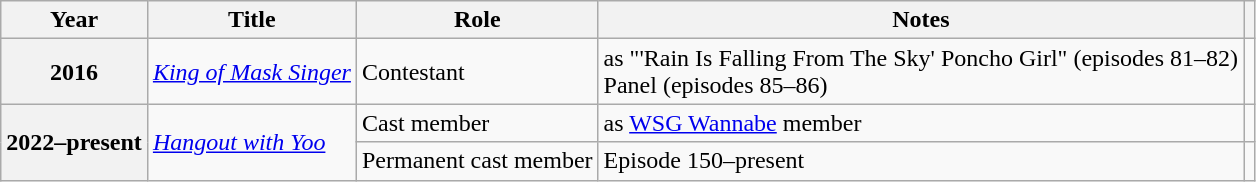<table class="wikitable  plainrowheaders">
<tr>
<th scope="col">Year</th>
<th scope="col">Title</th>
<th scope="col">Role</th>
<th scope="col">Notes</th>
<th scope="col" class="unsortable"></th>
</tr>
<tr>
<th scope="row">2016</th>
<td><em><a href='#'>King of Mask Singer</a></em></td>
<td>Contestant</td>
<td>as "'Rain Is Falling From The Sky' Poncho Girl" (episodes 81–82)<br>Panel (episodes 85–86)</td>
<td></td>
</tr>
<tr>
<th scope="row" rowspan="2">2022–present</th>
<td rowspan="2"><em><a href='#'>Hangout with Yoo</a></em></td>
<td>Cast member</td>
<td>as <a href='#'>WSG Wannabe</a> member</td>
<td></td>
</tr>
<tr>
<td>Permanent cast member</td>
<td>Episode 150–present</td>
<td></td>
</tr>
</table>
